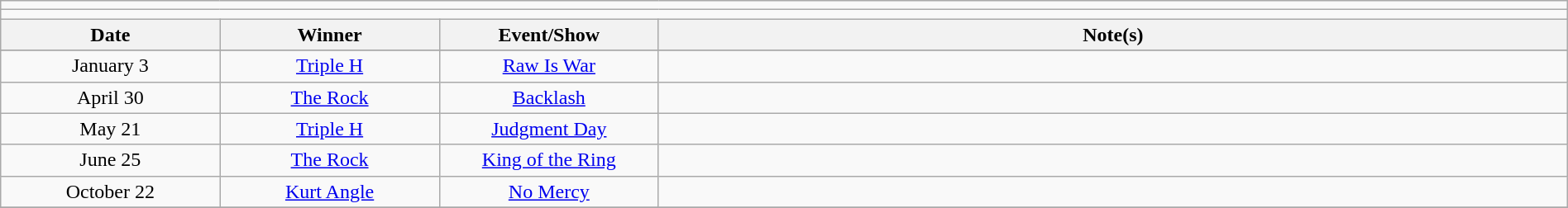<table class="wikitable" style="text-align:center; width:100%;">
<tr>
<td colspan="5"></td>
</tr>
<tr>
<td colspan="5"><strong></strong></td>
</tr>
<tr>
<th width=14%>Date</th>
<th width=14%>Winner</th>
<th width=14%>Event/Show</th>
<th width=58%>Note(s)</th>
</tr>
<tr>
</tr>
<tr>
<td>January 3</td>
<td><a href='#'>Triple H</a></td>
<td><a href='#'>Raw Is War</a></td>
<td align=left></td>
</tr>
<tr>
<td>April 30</td>
<td><a href='#'>The Rock</a></td>
<td><a href='#'>Backlash</a></td>
<td align=left></td>
</tr>
<tr>
<td>May 21</td>
<td><a href='#'>Triple H</a></td>
<td><a href='#'>Judgment Day</a></td>
<td align=left></td>
</tr>
<tr>
<td>June 25</td>
<td><a href='#'>The Rock</a></td>
<td><a href='#'>King of the Ring</a></td>
<td align=left></td>
</tr>
<tr>
<td>October 22</td>
<td><a href='#'>Kurt Angle</a></td>
<td><a href='#'>No Mercy</a></td>
<td align=left></td>
</tr>
<tr>
</tr>
</table>
